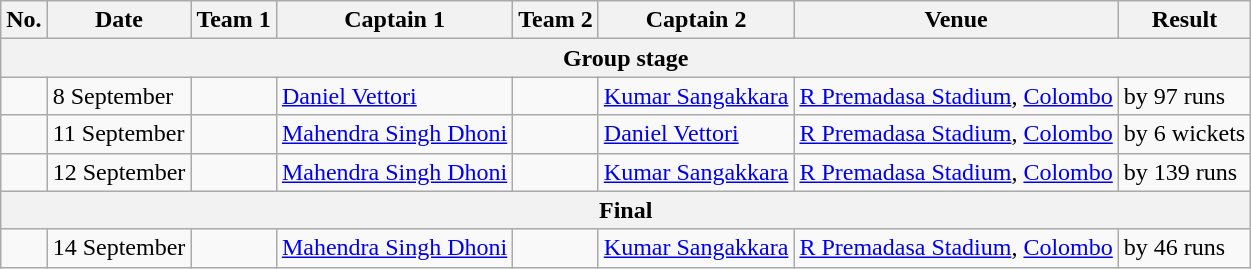<table class="wikitable">
<tr>
<th>No.</th>
<th>Date</th>
<th>Team 1</th>
<th>Captain 1</th>
<th>Team 2</th>
<th>Captain 2</th>
<th>Venue</th>
<th>Result</th>
</tr>
<tr>
<th colspan="9">Group stage</th>
</tr>
<tr>
<td></td>
<td>8 September</td>
<td></td>
<td><a href='#'>Daniel Vettori</a></td>
<td></td>
<td><a href='#'>Kumar Sangakkara</a></td>
<td><a href='#'>R Premadasa Stadium</a>, <a href='#'>Colombo</a></td>
<td> by 97 runs</td>
</tr>
<tr>
<td></td>
<td>11 September</td>
<td></td>
<td><a href='#'>Mahendra Singh Dhoni</a></td>
<td></td>
<td><a href='#'>Daniel Vettori</a></td>
<td><a href='#'>R Premadasa Stadium</a>, <a href='#'>Colombo</a></td>
<td> by 6 wickets</td>
</tr>
<tr>
<td></td>
<td>12 September</td>
<td></td>
<td><a href='#'>Mahendra Singh Dhoni</a></td>
<td></td>
<td><a href='#'>Kumar Sangakkara</a></td>
<td><a href='#'>R Premadasa Stadium</a>, <a href='#'>Colombo</a></td>
<td> by 139 runs</td>
</tr>
<tr>
<th colspan="9">Final</th>
</tr>
<tr>
<td></td>
<td>14 September</td>
<td></td>
<td><a href='#'>Mahendra Singh Dhoni</a></td>
<td></td>
<td><a href='#'>Kumar Sangakkara</a></td>
<td><a href='#'>R Premadasa Stadium</a>, <a href='#'>Colombo</a></td>
<td> by 46 runs</td>
</tr>
</table>
